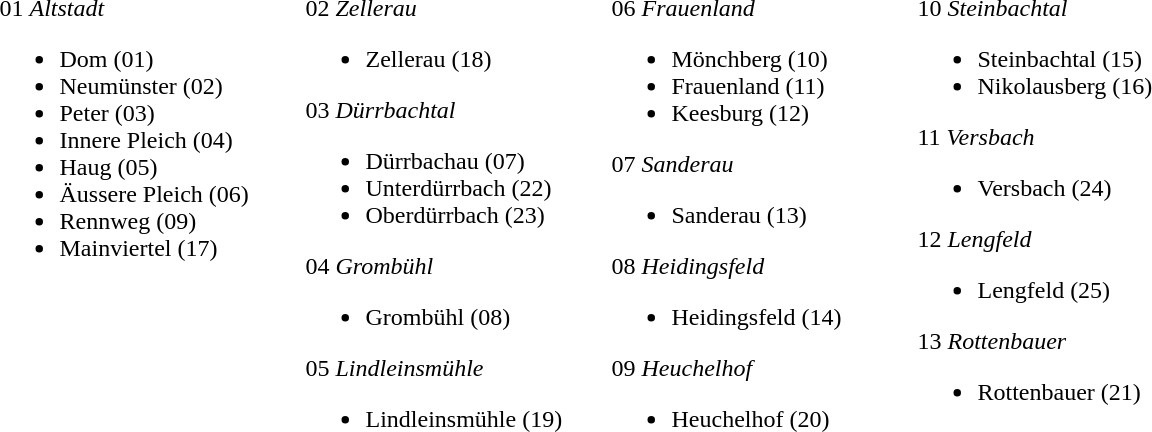<table border="0" cellspacing="2">
<tr>
<td valign="top" width="200"><br>01 <em>Altstadt</em><ul><li>Dom (01)</li><li>Neumünster (02)</li><li>Peter (03)</li><li>Innere Pleich (04)</li><li>Haug (05)</li><li>Äussere Pleich (06)</li><li>Rennweg (09)</li><li>Mainviertel (17)</li></ul></td>
<td valign="top" width="200"><br>02 <em>Zellerau</em><ul><li>Zellerau (18)</li></ul>03 <em>Dürrbachtal</em><ul><li>Dürrbachau (07)</li><li>Unterdürrbach (22)</li><li>Oberdürrbach (23)</li></ul>04 <em>Grombühl</em><ul><li>Grombühl (08)</li></ul>05 <em>Lindleinsmühle</em><ul><li>Lindleinsmühle (19)</li></ul></td>
<td valign="top" width="200"><br>06 <em>Frauenland</em><ul><li>Mönchberg (10)</li><li>Frauenland (11)</li><li>Keesburg (12)</li></ul>07 <em>Sanderau</em><ul><li>Sanderau (13)</li></ul>08 <em>Heidingsfeld</em><ul><li>Heidingsfeld (14)</li></ul>09 <em>Heuchelhof</em><ul><li>Heuchelhof (20)</li></ul></td>
<td valign="top" width="200"><br>10 <em>Steinbachtal</em><ul><li>Steinbachtal (15)</li><li>Nikolausberg (16)</li></ul>11 <em>Versbach</em><ul><li>Versbach (24)</li></ul>12 <em>Lengfeld</em><ul><li>Lengfeld (25)</li></ul>13 <em>Rottenbauer</em><ul><li>Rottenbauer (21)</li></ul></td>
</tr>
</table>
